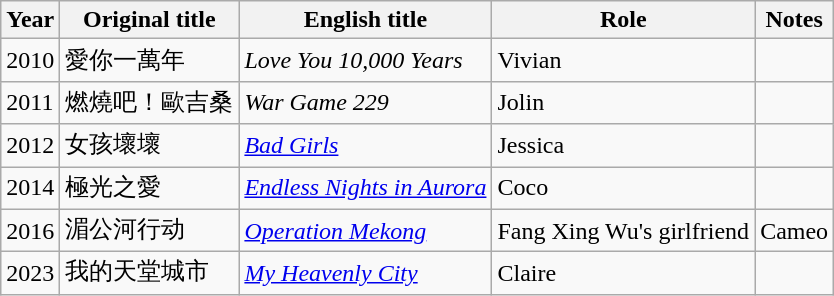<table class="wikitable sortable">
<tr>
<th>Year</th>
<th>Original title</th>
<th>English title</th>
<th>Role</th>
<th class="unsortable">Notes</th>
</tr>
<tr>
<td>2010</td>
<td>愛你一萬年</td>
<td><em>Love You 10,000 Years</em></td>
<td>Vivian</td>
<td></td>
</tr>
<tr>
<td>2011</td>
<td>燃燒吧！歐吉桑</td>
<td><em>War Game 229</em></td>
<td>Jolin</td>
<td></td>
</tr>
<tr>
<td>2012</td>
<td>女孩壞壞</td>
<td><em><a href='#'>Bad Girls</a></em></td>
<td>Jessica</td>
<td></td>
</tr>
<tr>
<td>2014</td>
<td>極光之愛</td>
<td><em><a href='#'>Endless Nights in Aurora</a></em></td>
<td>Coco</td>
<td></td>
</tr>
<tr>
<td>2016</td>
<td>湄公河行动</td>
<td><em><a href='#'>Operation Mekong</a></em></td>
<td>Fang Xing Wu's girlfriend</td>
<td>Cameo</td>
</tr>
<tr>
<td>2023</td>
<td>我的天堂城市</td>
<td><em><a href='#'>My Heavenly City</a></em></td>
<td>Claire</td>
<td></td>
</tr>
</table>
